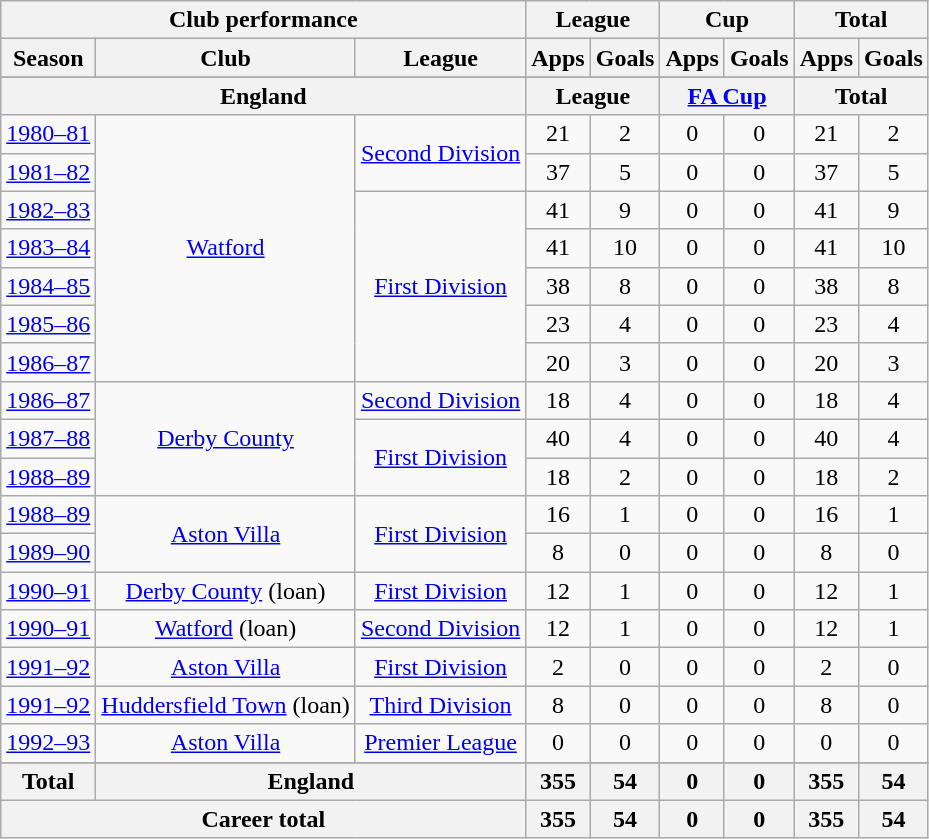<table class="wikitable" style="text-align:center">
<tr>
<th colspan=3>Club performance</th>
<th colspan=2>League</th>
<th colspan=2>Cup</th>
<th colspan=2>Total</th>
</tr>
<tr>
<th>Season</th>
<th>Club</th>
<th>League</th>
<th>Apps</th>
<th>Goals</th>
<th>Apps</th>
<th>Goals</th>
<th>Apps</th>
<th>Goals</th>
</tr>
<tr>
</tr>
<tr>
<th colspan=3>England</th>
<th colspan=2>League</th>
<th colspan=2><a href='#'>FA Cup</a></th>
<th colspan=2>Total</th>
</tr>
<tr>
<td><a href='#'>1980–81</a></td>
<td rowspan="7"><a href='#'>Watford</a></td>
<td rowspan="2"><a href='#'>Second Division</a></td>
<td>21</td>
<td>2</td>
<td>0</td>
<td>0</td>
<td>21</td>
<td>2</td>
</tr>
<tr>
<td><a href='#'>1981–82</a></td>
<td>37</td>
<td>5</td>
<td>0</td>
<td>0</td>
<td>37</td>
<td>5</td>
</tr>
<tr>
<td><a href='#'>1982–83</a></td>
<td rowspan="5"><a href='#'>First Division</a></td>
<td>41</td>
<td>9</td>
<td>0</td>
<td>0</td>
<td>41</td>
<td>9</td>
</tr>
<tr>
<td><a href='#'>1983–84</a></td>
<td>41</td>
<td>10</td>
<td>0</td>
<td>0</td>
<td>41</td>
<td>10</td>
</tr>
<tr>
<td><a href='#'>1984–85</a></td>
<td>38</td>
<td>8</td>
<td>0</td>
<td>0</td>
<td>38</td>
<td>8</td>
</tr>
<tr>
<td><a href='#'>1985–86</a></td>
<td>23</td>
<td>4</td>
<td>0</td>
<td>0</td>
<td>23</td>
<td>4</td>
</tr>
<tr>
<td><a href='#'>1986–87</a></td>
<td>20</td>
<td>3</td>
<td>0</td>
<td>0</td>
<td>20</td>
<td>3</td>
</tr>
<tr>
<td><a href='#'>1986–87</a></td>
<td rowspan="3"><a href='#'>Derby County</a></td>
<td><a href='#'>Second Division</a></td>
<td>18</td>
<td>4</td>
<td>0</td>
<td>0</td>
<td>18</td>
<td>4</td>
</tr>
<tr>
<td><a href='#'>1987–88</a></td>
<td rowspan="2"><a href='#'>First Division</a></td>
<td>40</td>
<td>4</td>
<td>0</td>
<td>0</td>
<td>40</td>
<td>4</td>
</tr>
<tr>
<td><a href='#'>1988–89</a></td>
<td>18</td>
<td>2</td>
<td>0</td>
<td>0</td>
<td>18</td>
<td>2</td>
</tr>
<tr>
<td><a href='#'>1988–89</a></td>
<td rowspan="2"><a href='#'>Aston Villa</a></td>
<td rowspan="2"><a href='#'>First Division</a></td>
<td>16</td>
<td>1</td>
<td>0</td>
<td>0</td>
<td>16</td>
<td>1</td>
</tr>
<tr>
<td><a href='#'>1989–90</a></td>
<td>8</td>
<td>0</td>
<td>0</td>
<td>0</td>
<td>8</td>
<td>0</td>
</tr>
<tr>
<td><a href='#'>1990–91</a></td>
<td><a href='#'>Derby County</a> (loan)</td>
<td><a href='#'>First Division</a></td>
<td>12</td>
<td>1</td>
<td>0</td>
<td>0</td>
<td>12</td>
<td>1</td>
</tr>
<tr>
<td><a href='#'>1990–91</a></td>
<td><a href='#'>Watford</a> (loan)</td>
<td><a href='#'>Second Division</a></td>
<td>12</td>
<td>1</td>
<td>0</td>
<td>0</td>
<td>12</td>
<td>1</td>
</tr>
<tr>
<td><a href='#'>1991–92</a></td>
<td><a href='#'>Aston Villa</a></td>
<td><a href='#'>First Division</a></td>
<td>2</td>
<td>0</td>
<td>0</td>
<td>0</td>
<td>2</td>
<td>0</td>
</tr>
<tr>
<td><a href='#'>1991–92</a></td>
<td><a href='#'>Huddersfield Town</a> (loan)</td>
<td><a href='#'>Third Division</a></td>
<td>8</td>
<td>0</td>
<td>0</td>
<td>0</td>
<td>8</td>
<td>0</td>
</tr>
<tr>
<td><a href='#'>1992–93</a></td>
<td><a href='#'>Aston Villa</a></td>
<td><a href='#'>Premier League</a></td>
<td>0</td>
<td>0</td>
<td>0</td>
<td>0</td>
<td>0</td>
<td>0</td>
</tr>
<tr>
</tr>
<tr>
<th rowspan=1>Total</th>
<th colspan=2>England</th>
<th>355</th>
<th>54</th>
<th>0</th>
<th>0</th>
<th>355</th>
<th>54</th>
</tr>
<tr>
<th colspan=3>Career total</th>
<th>355</th>
<th>54</th>
<th>0</th>
<th>0</th>
<th>355</th>
<th>54</th>
</tr>
</table>
